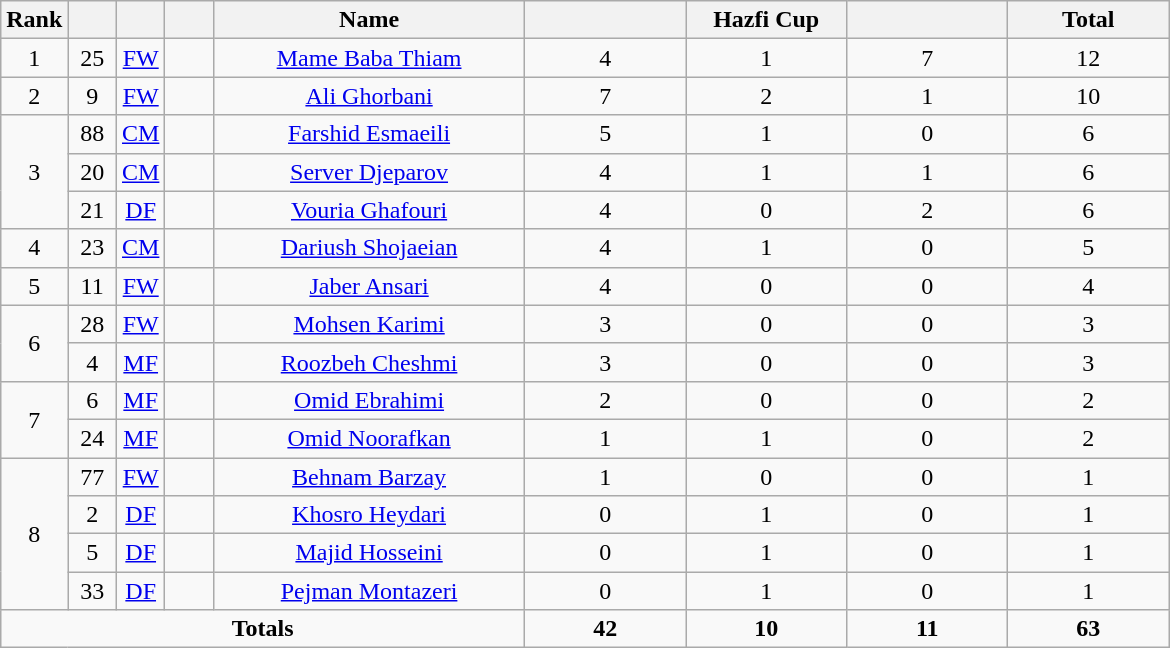<table class="wikitable" style="text-align:center">
<tr>
<th width=25>Rank</th>
<th width=25></th>
<th width=25></th>
<th width=25></th>
<th width=200>Name</th>
<th width=100></th>
<th width=100>Hazfi Cup</th>
<th width=100></th>
<th width=100>Total</th>
</tr>
<tr>
<td rowspan=1>1</td>
<td>25</td>
<td><a href='#'>FW</a></td>
<td></td>
<td><a href='#'>Mame Baba Thiam</a></td>
<td>4</td>
<td>1</td>
<td>7</td>
<td>12</td>
</tr>
<tr>
<td rowspan=1>2</td>
<td>9</td>
<td><a href='#'>FW</a></td>
<td></td>
<td><a href='#'>Ali Ghorbani</a></td>
<td>7</td>
<td>2</td>
<td>1</td>
<td>10</td>
</tr>
<tr>
<td rowspan=3>3</td>
<td>88</td>
<td><a href='#'>CM</a></td>
<td></td>
<td><a href='#'>Farshid Esmaeili</a></td>
<td>5</td>
<td>1</td>
<td>0</td>
<td>6</td>
</tr>
<tr>
<td>20</td>
<td><a href='#'>CM</a></td>
<td></td>
<td><a href='#'>Server Djeparov</a></td>
<td>4</td>
<td>1</td>
<td>1</td>
<td>6</td>
</tr>
<tr>
<td>21</td>
<td><a href='#'>DF</a></td>
<td></td>
<td><a href='#'>Vouria Ghafouri</a></td>
<td>4</td>
<td>0</td>
<td>2</td>
<td>6</td>
</tr>
<tr>
<td rowspan=1>4</td>
<td>23</td>
<td><a href='#'>CM</a></td>
<td></td>
<td><a href='#'>Dariush Shojaeian</a></td>
<td>4</td>
<td>1</td>
<td>0</td>
<td>5</td>
</tr>
<tr>
<td rowspan=1>5</td>
<td>11</td>
<td><a href='#'>FW</a></td>
<td></td>
<td><a href='#'>Jaber Ansari</a></td>
<td>4</td>
<td>0</td>
<td>0</td>
<td>4</td>
</tr>
<tr>
<td rowspan=2>6</td>
<td>28</td>
<td><a href='#'>FW</a></td>
<td></td>
<td><a href='#'>Mohsen Karimi</a></td>
<td>3</td>
<td>0</td>
<td>0</td>
<td>3</td>
</tr>
<tr>
<td>4</td>
<td><a href='#'>MF</a></td>
<td></td>
<td><a href='#'>Roozbeh Cheshmi</a></td>
<td>3</td>
<td>0</td>
<td>0</td>
<td>3</td>
</tr>
<tr>
<td rowspan=2>7</td>
<td>6</td>
<td><a href='#'>MF</a></td>
<td></td>
<td><a href='#'>Omid Ebrahimi</a></td>
<td>2</td>
<td>0</td>
<td>0</td>
<td>2</td>
</tr>
<tr>
<td>24</td>
<td><a href='#'>MF</a></td>
<td></td>
<td><a href='#'>Omid Noorafkan</a></td>
<td>1</td>
<td>1</td>
<td>0</td>
<td>2</td>
</tr>
<tr>
<td rowspan=4>8</td>
<td>77</td>
<td><a href='#'>FW</a></td>
<td></td>
<td><a href='#'>Behnam Barzay</a></td>
<td>1</td>
<td>0</td>
<td>0</td>
<td>1</td>
</tr>
<tr>
<td>2</td>
<td><a href='#'>DF</a></td>
<td></td>
<td><a href='#'>Khosro Heydari</a></td>
<td>0</td>
<td>1</td>
<td>0</td>
<td>1</td>
</tr>
<tr>
<td>5</td>
<td><a href='#'>DF</a></td>
<td></td>
<td><a href='#'>Majid Hosseini</a></td>
<td>0</td>
<td>1</td>
<td>0</td>
<td>1</td>
</tr>
<tr>
<td>33</td>
<td><a href='#'>DF</a></td>
<td></td>
<td><a href='#'>Pejman Montazeri</a></td>
<td>0</td>
<td>1</td>
<td>0</td>
<td>1</td>
</tr>
<tr>
<td colspan=5><strong>Totals</strong></td>
<td><strong>42</strong></td>
<td><strong>10</strong></td>
<td><strong>11</strong></td>
<td><strong>63</strong></td>
</tr>
</table>
